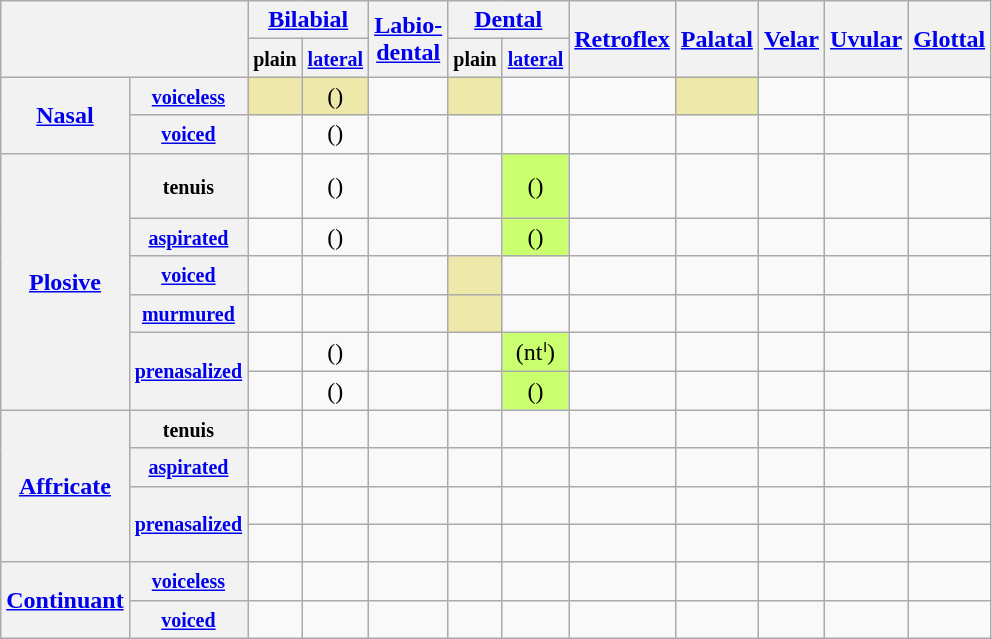<table class="wikitable" style="text-align: center">
<tr>
<th colspan="2" rowspan="2"></th>
<th colspan="2"><a href='#'>Bilabial</a></th>
<th rowspan="2"><a href='#'>Labio-<br>dental</a></th>
<th colspan="2"><a href='#'>Dental</a></th>
<th rowspan="2"><a href='#'>Retroflex</a></th>
<th rowspan="2"><a href='#'>Palatal</a></th>
<th rowspan="2"><a href='#'>Velar</a></th>
<th rowspan="2"><a href='#'>Uvular</a></th>
<th rowspan="2"><a href='#'>Glottal</a></th>
</tr>
<tr>
<th><small>plain</small></th>
<th><small><a href='#'>lateral</a></small></th>
<th><small>plain</small></th>
<th><small><a href='#'>lateral</a></small></th>
</tr>
<tr>
<th rowspan="2"><a href='#'>Nasal</a></th>
<th><small><a href='#'>voiceless</a></small></th>
<td style="background:#EEE8AA"> <br><big></big></td>
<td style="background:#EEE8AA">() <br><big></big></td>
<td></td>
<td style="background:#EEE8AA"> <br><big></big></td>
<td></td>
<td></td>
<td style="background:#EEE8AA"> <br><big></big></td>
<td></td>
<td></td>
<td></td>
</tr>
<tr>
<th><small><a href='#'>voiced</a></small></th>
<td> <br><big></big></td>
<td>() <br><big></big></td>
<td></td>
<td> <br><big></big></td>
<td></td>
<td></td>
<td> <br><big></big></td>
<td></td>
<td></td>
<td></td>
</tr>
<tr>
<th rowspan="6"><a href='#'>Plosive</a></th>
<th><small>tenuis</small></th>
<td> <br><big></big></td>
<td>() <br><big></big></td>
<td></td>
<td> <br><big></big></td>
<td style="background:#CAFF70">() <br><big></big></td>
<td> <br><big></big></td>
<td> <br><big></big></td>
<td> <br> </td>
<td> <br><big></big></td>
<td> <br><big></big></td>
</tr>
<tr>
<th><small><a href='#'>aspirated</a></small></th>
<td> <br><big></big></td>
<td>() <br><big></big></td>
<td></td>
<td> <br><big></big></td>
<td style="background:#CAFF70">() <br><big></big></td>
<td> <br><big></big></td>
<td> <br><big></big></td>
<td> <br><big></big></td>
<td> <br><big></big></td>
<td></td>
</tr>
<tr>
<th><small><a href='#'>voiced</a></small></th>
<td></td>
<td></td>
<td></td>
<td style="background:#EEE8AA"> <br><big></big></td>
<td></td>
<td></td>
<td></td>
<td></td>
<td></td>
<td></td>
</tr>
<tr>
<th><small><a href='#'>murmured</a></small></th>
<td></td>
<td></td>
<td></td>
<td style="background:#EEE8AA"> <br><big></big></td>
<td></td>
<td></td>
<td></td>
<td></td>
<td></td>
<td></td>
</tr>
<tr>
<th rowspan="2"><small><a href='#'>prenasalized</a></small></th>
<td> <br><big></big></td>
<td>() <br><big></big></td>
<td></td>
<td> <br><big></big></td>
<td style="background:#CAFF70">(ntˡ) <br><big></big></td>
<td> <br><big></big></td>
<td> <br><big></big></td>
<td> <br><big></big></td>
<td> <br><big></big></td>
<td></td>
</tr>
<tr>
<td> <br><big></big></td>
<td>() <br><big></big></td>
<td></td>
<td> <br><big></big></td>
<td style="background:#CAFF70">() <br><big></big></td>
<td> <br><big></big></td>
<td> <br><big></big></td>
<td> <br><big></big></td>
<td> <br><big></big></td>
<td></td>
</tr>
<tr>
<th rowspan="4"><a href='#'>Affricate</a></th>
<th><small>tenuis</small></th>
<td></td>
<td></td>
<td></td>
<td> <br><big></big></td>
<td></td>
<td> <br><big></big></td>
<td></td>
<td></td>
<td></td>
<td></td>
</tr>
<tr>
<th><small><a href='#'>aspirated</a></small></th>
<td></td>
<td></td>
<td></td>
<td> <br><big></big></td>
<td></td>
<td> <br><big></big></td>
<td></td>
<td></td>
<td></td>
<td></td>
</tr>
<tr>
<th rowspan="2"><small><a href='#'>prenasalized</a></small></th>
<td></td>
<td></td>
<td></td>
<td> <br><big></big></td>
<td></td>
<td> <br><big></big></td>
<td></td>
<td></td>
<td></td>
<td></td>
</tr>
<tr>
<td></td>
<td></td>
<td></td>
<td> <br><big></big></td>
<td></td>
<td> <br><big></big></td>
<td></td>
<td></td>
<td></td>
<td></td>
</tr>
<tr>
<th rowspan="2"><a href='#'>Continuant</a></th>
<th><small><a href='#'>voiceless</a></small></th>
<td></td>
<td></td>
<td> <br><big></big></td>
<td> <br><big></big></td>
<td> <br><big></big></td>
<td> <br><big></big></td>
<td> <br><big></big></td>
<td></td>
<td></td>
<td> <br><big></big></td>
</tr>
<tr>
<th><small><a href='#'>voiced</a></small></th>
<td></td>
<td></td>
<td> <br><big></big></td>
<td></td>
<td> <br><big></big></td>
<td> <br><big></big></td>
<td> <br><big></big></td>
<td></td>
<td></td>
<td></td>
</tr>
</table>
